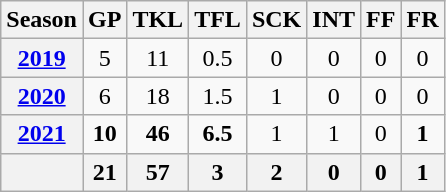<table class="wikitable" style="text-align:center;">
<tr>
<th rowspan="1">Season</th>
<th colspan="1">GP</th>
<th colspan="1">TKL</th>
<th colspan="1">TFL</th>
<th colspan="1">SCK</th>
<th colspan="1">INT</th>
<th colspan="1">FF</th>
<th colspan="1">FR</th>
</tr>
<tr>
<th><a href='#'>2019</a></th>
<td>5</td>
<td>11</td>
<td>0.5</td>
<td>0</td>
<td>0</td>
<td>0</td>
<td>0</td>
</tr>
<tr>
<th><a href='#'>2020</a></th>
<td>6</td>
<td>18</td>
<td>1.5</td>
<td>1</td>
<td>0</td>
<td>0</td>
<td>0</td>
</tr>
<tr>
<th><a href='#'>2021</a></th>
<td><strong>10</strong></td>
<td><strong>46</strong></td>
<td><strong>6.5</strong></td>
<td>1</td>
<td>1</td>
<td>0</td>
<td><strong>1</strong></td>
</tr>
<tr>
<th colspan="1"></th>
<th>21</th>
<th>57</th>
<th>3</th>
<th>2</th>
<th>0</th>
<th>0</th>
<th>1</th>
</tr>
</table>
